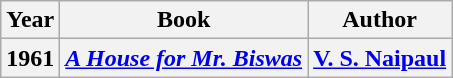<table class="wikitable">
<tr>
<th>Year</th>
<th>Book</th>
<th>Author</th>
</tr>
<tr>
<th>1961</th>
<th><em><a href='#'>A House for Mr. Biswas</a></em></th>
<th><a href='#'>V. S. Naipaul</a></th>
</tr>
</table>
